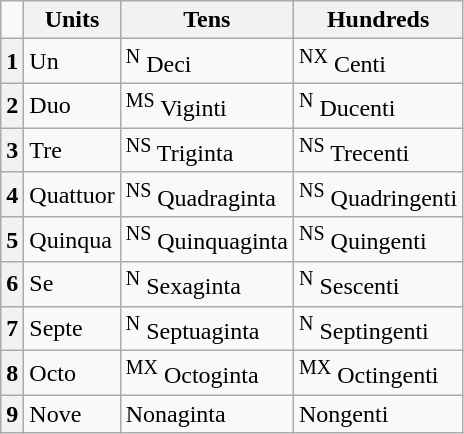<table class="wikitable">
<tr>
<td></td>
<th>Units</th>
<th>Tens</th>
<th>Hundreds</th>
</tr>
<tr>
<th>1</th>
<td>Un</td>
<td><sup>N</sup> Deci</td>
<td><sup>NX</sup> Centi</td>
</tr>
<tr>
<th>2</th>
<td>Duo</td>
<td><sup>MS</sup> Viginti</td>
<td><sup>N</sup> Ducenti</td>
</tr>
<tr>
<th>3</th>
<td>Tre</td>
<td><sup>NS</sup> Triginta</td>
<td><sup>NS</sup> Trecenti</td>
</tr>
<tr>
<th>4</th>
<td>Quattuor</td>
<td><sup>NS</sup> Quadraginta</td>
<td><sup>NS</sup> Quadringenti</td>
</tr>
<tr>
<th>5</th>
<td>Quinqua</td>
<td><sup>NS</sup> Quinquaginta</td>
<td><sup>NS</sup> Quingenti</td>
</tr>
<tr>
<th>6</th>
<td>Se</td>
<td><sup>N</sup> Sexaginta</td>
<td><sup>N</sup> Sescenti</td>
</tr>
<tr>
<th>7</th>
<td>Septe</td>
<td><sup>N</sup> Septuaginta</td>
<td><sup>N</sup> Septingenti</td>
</tr>
<tr>
<th>8</th>
<td>Octo</td>
<td><sup>MX</sup> Octoginta</td>
<td><sup>MX</sup> Octingenti</td>
</tr>
<tr>
<th>9</th>
<td>Nove</td>
<td>Nonaginta</td>
<td>Nongenti</td>
</tr>
</table>
